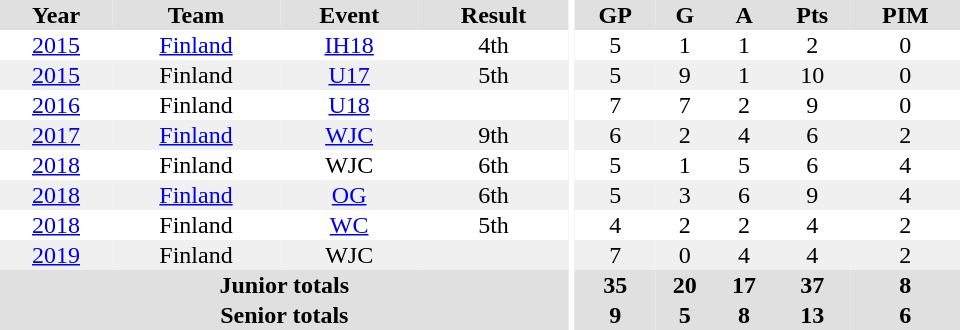<table border="0" cellpadding="1" cellspacing="0" ID="Table3" style="text-align:center; width:40em">
<tr ALIGN="center" bgcolor="#e0e0e0">
<th>Year</th>
<th>Team</th>
<th>Event</th>
<th>Result</th>
<th rowspan="102" bgcolor="#ffffff"></th>
<th>GP</th>
<th>G</th>
<th>A</th>
<th>Pts</th>
<th>PIM</th>
</tr>
<tr>
<td><a href='#'>2015</a></td>
<td><a href='#'>Finland</a></td>
<td><a href='#'>IH18</a></td>
<td>4th</td>
<td>5</td>
<td>1</td>
<td>1</td>
<td>2</td>
<td>0</td>
</tr>
<tr bgcolor="#f0f0f0">
<td><a href='#'>2015</a></td>
<td>Finland</td>
<td><a href='#'>U17</a></td>
<td>5th</td>
<td>5</td>
<td>9</td>
<td>1</td>
<td>10</td>
<td>0</td>
</tr>
<tr>
<td><a href='#'>2016</a></td>
<td>Finland</td>
<td><a href='#'>U18</a></td>
<td></td>
<td>7</td>
<td>7</td>
<td>2</td>
<td>9</td>
<td>0</td>
</tr>
<tr bgcolor="#f0f0f0">
<td><a href='#'>2017</a></td>
<td><a href='#'>Finland</a></td>
<td><a href='#'>WJC</a></td>
<td>9th</td>
<td>6</td>
<td>2</td>
<td>4</td>
<td>6</td>
<td>2</td>
</tr>
<tr>
<td><a href='#'>2018</a></td>
<td>Finland</td>
<td>WJC</td>
<td>6th</td>
<td>5</td>
<td>1</td>
<td>5</td>
<td>6</td>
<td>4</td>
</tr>
<tr bgcolor="#f0f0f0">
<td><a href='#'>2018</a></td>
<td><a href='#'>Finland</a></td>
<td><a href='#'>OG</a></td>
<td>6th</td>
<td>5</td>
<td>3</td>
<td>6</td>
<td>9</td>
<td>4</td>
</tr>
<tr>
<td><a href='#'>2018</a></td>
<td>Finland</td>
<td><a href='#'>WC</a></td>
<td>5th</td>
<td>4</td>
<td>2</td>
<td>2</td>
<td>4</td>
<td>2</td>
</tr>
<tr bgcolor="#f0f0f0">
<td><a href='#'>2019</a></td>
<td>Finland</td>
<td>WJC</td>
<td></td>
<td>7</td>
<td>0</td>
<td>4</td>
<td>4</td>
<td>2</td>
</tr>
<tr bgcolor="#e0e0e0">
<th colspan="4">Junior totals</th>
<th>35</th>
<th>20</th>
<th>17</th>
<th>37</th>
<th>8</th>
</tr>
<tr bgcolor="#e0e0e0">
<th colspan="4">Senior totals</th>
<th>9</th>
<th>5</th>
<th>8</th>
<th>13</th>
<th>6</th>
</tr>
</table>
